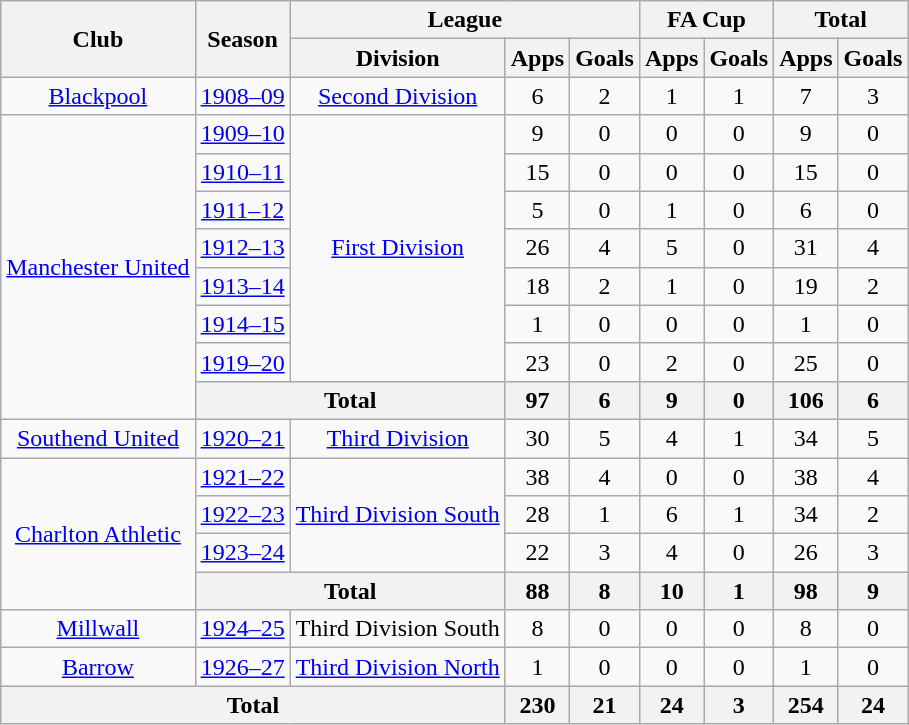<table class="wikitable" style="text-align:center">
<tr>
<th rowspan="2">Club</th>
<th rowspan="2">Season</th>
<th colspan="3">League</th>
<th colspan="2">FA Cup</th>
<th colspan="2">Total</th>
</tr>
<tr>
<th>Division</th>
<th>Apps</th>
<th>Goals</th>
<th>Apps</th>
<th>Goals</th>
<th>Apps</th>
<th>Goals</th>
</tr>
<tr>
<td><a href='#'>Blackpool</a></td>
<td><a href='#'>1908–09</a></td>
<td><a href='#'>Second Division</a></td>
<td>6</td>
<td>2</td>
<td>1</td>
<td>1</td>
<td>7</td>
<td>3</td>
</tr>
<tr>
<td rowspan="8"><a href='#'>Manchester United</a></td>
<td><a href='#'>1909–10</a></td>
<td rowspan="7"><a href='#'>First Division</a></td>
<td>9</td>
<td>0</td>
<td>0</td>
<td>0</td>
<td>9</td>
<td>0</td>
</tr>
<tr>
<td><a href='#'>1910–11</a></td>
<td>15</td>
<td>0</td>
<td>0</td>
<td>0</td>
<td>15</td>
<td>0</td>
</tr>
<tr>
<td><a href='#'>1911–12</a></td>
<td>5</td>
<td>0</td>
<td>1</td>
<td>0</td>
<td>6</td>
<td>0</td>
</tr>
<tr>
<td><a href='#'>1912–13</a></td>
<td>26</td>
<td>4</td>
<td>5</td>
<td>0</td>
<td>31</td>
<td>4</td>
</tr>
<tr>
<td><a href='#'>1913–14</a></td>
<td>18</td>
<td>2</td>
<td>1</td>
<td>0</td>
<td>19</td>
<td>2</td>
</tr>
<tr>
<td><a href='#'>1914–15</a></td>
<td>1</td>
<td>0</td>
<td>0</td>
<td>0</td>
<td>1</td>
<td>0</td>
</tr>
<tr>
<td><a href='#'>1919–20</a></td>
<td>23</td>
<td>0</td>
<td>2</td>
<td>0</td>
<td>25</td>
<td>0</td>
</tr>
<tr>
<th colspan="2">Total</th>
<th>97</th>
<th>6</th>
<th>9</th>
<th>0</th>
<th>106</th>
<th>6</th>
</tr>
<tr>
<td><a href='#'>Southend United</a></td>
<td><a href='#'>1920–21</a></td>
<td><a href='#'>Third Division</a></td>
<td>30</td>
<td>5</td>
<td>4</td>
<td>1</td>
<td>34</td>
<td>5</td>
</tr>
<tr>
<td rowspan="4"><a href='#'>Charlton Athletic</a></td>
<td><a href='#'>1921–22</a></td>
<td rowspan="3"><a href='#'>Third Division South</a></td>
<td>38</td>
<td>4</td>
<td>0</td>
<td>0</td>
<td>38</td>
<td>4</td>
</tr>
<tr>
<td><a href='#'>1922–23</a></td>
<td>28</td>
<td>1</td>
<td>6</td>
<td>1</td>
<td>34</td>
<td>2</td>
</tr>
<tr>
<td><a href='#'>1923–24</a></td>
<td>22</td>
<td>3</td>
<td>4</td>
<td>0</td>
<td>26</td>
<td>3</td>
</tr>
<tr>
<th colspan="2">Total</th>
<th>88</th>
<th>8</th>
<th>10</th>
<th>1</th>
<th>98</th>
<th>9</th>
</tr>
<tr>
<td><a href='#'>Millwall</a></td>
<td><a href='#'>1924–25</a></td>
<td>Third Division South</td>
<td>8</td>
<td>0</td>
<td>0</td>
<td>0</td>
<td>8</td>
<td>0</td>
</tr>
<tr>
<td><a href='#'>Barrow</a></td>
<td><a href='#'>1926–27</a></td>
<td><a href='#'>Third Division North</a></td>
<td>1</td>
<td>0</td>
<td>0</td>
<td>0</td>
<td>1</td>
<td>0</td>
</tr>
<tr>
<th colspan="3">Total</th>
<th>230</th>
<th>21</th>
<th>24</th>
<th>3</th>
<th>254</th>
<th>24</th>
</tr>
</table>
